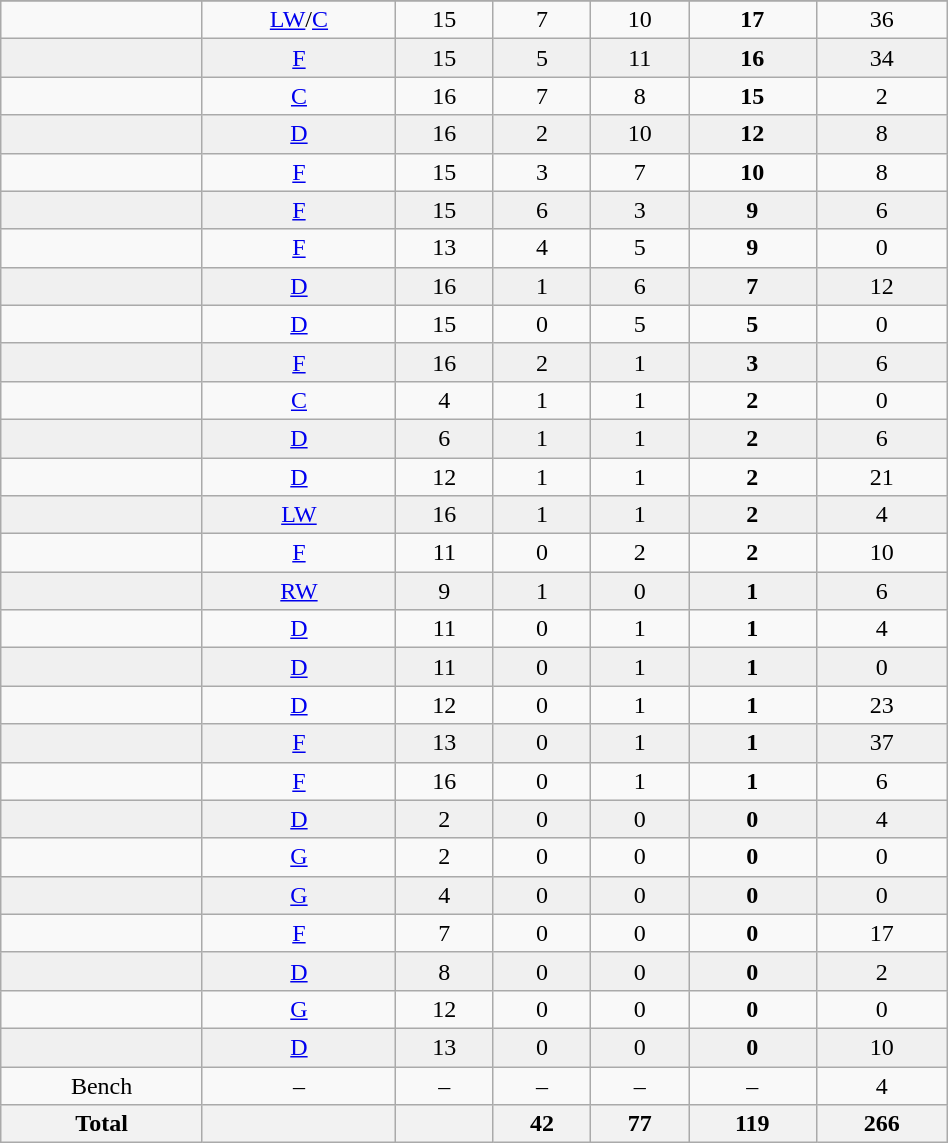<table class="wikitable sortable" width ="50%">
<tr align="center">
</tr>
<tr align="center" bgcolor="">
<td></td>
<td><a href='#'>LW</a>/<a href='#'>C</a></td>
<td>15</td>
<td>7</td>
<td>10</td>
<td><strong>17</strong></td>
<td>36</td>
</tr>
<tr align="center" bgcolor="f0f0f0">
<td></td>
<td><a href='#'>F</a></td>
<td>15</td>
<td>5</td>
<td>11</td>
<td><strong>16</strong></td>
<td>34</td>
</tr>
<tr align="center" bgcolor="">
<td></td>
<td><a href='#'>C</a></td>
<td>16</td>
<td>7</td>
<td>8</td>
<td><strong>15</strong></td>
<td>2</td>
</tr>
<tr align="center" bgcolor="f0f0f0">
<td></td>
<td><a href='#'>D</a></td>
<td>16</td>
<td>2</td>
<td>10</td>
<td><strong>12</strong></td>
<td>8</td>
</tr>
<tr align="center" bgcolor="">
<td></td>
<td><a href='#'>F</a></td>
<td>15</td>
<td>3</td>
<td>7</td>
<td><strong>10</strong></td>
<td>8</td>
</tr>
<tr align="center" bgcolor="f0f0f0">
<td></td>
<td><a href='#'>F</a></td>
<td>15</td>
<td>6</td>
<td>3</td>
<td><strong>9</strong></td>
<td>6</td>
</tr>
<tr align="center" bgcolor="">
<td></td>
<td><a href='#'>F</a></td>
<td>13</td>
<td>4</td>
<td>5</td>
<td><strong>9</strong></td>
<td>0</td>
</tr>
<tr align="center" bgcolor="f0f0f0">
<td></td>
<td><a href='#'>D</a></td>
<td>16</td>
<td>1</td>
<td>6</td>
<td><strong>7</strong></td>
<td>12</td>
</tr>
<tr align="center" bgcolor="">
<td></td>
<td><a href='#'>D</a></td>
<td>15</td>
<td>0</td>
<td>5</td>
<td><strong>5</strong></td>
<td>0</td>
</tr>
<tr align="center" bgcolor="f0f0f0">
<td></td>
<td><a href='#'>F</a></td>
<td>16</td>
<td>2</td>
<td>1</td>
<td><strong>3</strong></td>
<td>6</td>
</tr>
<tr align="center" bgcolor="">
<td></td>
<td><a href='#'>C</a></td>
<td>4</td>
<td>1</td>
<td>1</td>
<td><strong>2</strong></td>
<td>0</td>
</tr>
<tr align="center" bgcolor="f0f0f0">
<td></td>
<td><a href='#'>D</a></td>
<td>6</td>
<td>1</td>
<td>1</td>
<td><strong>2</strong></td>
<td>6</td>
</tr>
<tr align="center" bgcolor="">
<td></td>
<td><a href='#'>D</a></td>
<td>12</td>
<td>1</td>
<td>1</td>
<td><strong>2</strong></td>
<td>21</td>
</tr>
<tr align="center" bgcolor="f0f0f0">
<td></td>
<td><a href='#'>LW</a></td>
<td>16</td>
<td>1</td>
<td>1</td>
<td><strong>2</strong></td>
<td>4</td>
</tr>
<tr align="center" bgcolor="">
<td></td>
<td><a href='#'>F</a></td>
<td>11</td>
<td>0</td>
<td>2</td>
<td><strong>2</strong></td>
<td>10</td>
</tr>
<tr align="center" bgcolor="f0f0f0">
<td></td>
<td><a href='#'>RW</a></td>
<td>9</td>
<td>1</td>
<td>0</td>
<td><strong>1</strong></td>
<td>6</td>
</tr>
<tr align="center" bgcolor="">
<td></td>
<td><a href='#'>D</a></td>
<td>11</td>
<td>0</td>
<td>1</td>
<td><strong>1</strong></td>
<td>4</td>
</tr>
<tr align="center" bgcolor="f0f0f0">
<td></td>
<td><a href='#'>D</a></td>
<td>11</td>
<td>0</td>
<td>1</td>
<td><strong>1</strong></td>
<td>0</td>
</tr>
<tr align="center" bgcolor="">
<td></td>
<td><a href='#'>D</a></td>
<td>12</td>
<td>0</td>
<td>1</td>
<td><strong>1</strong></td>
<td>23</td>
</tr>
<tr align="center" bgcolor="f0f0f0">
<td></td>
<td><a href='#'>F</a></td>
<td>13</td>
<td>0</td>
<td>1</td>
<td><strong>1</strong></td>
<td>37</td>
</tr>
<tr align="center" bgcolor="">
<td></td>
<td><a href='#'>F</a></td>
<td>16</td>
<td>0</td>
<td>1</td>
<td><strong>1</strong></td>
<td>6</td>
</tr>
<tr align="center" bgcolor="f0f0f0">
<td></td>
<td><a href='#'>D</a></td>
<td>2</td>
<td>0</td>
<td>0</td>
<td><strong>0</strong></td>
<td>4</td>
</tr>
<tr align="center" bgcolor="">
<td></td>
<td><a href='#'>G</a></td>
<td>2</td>
<td>0</td>
<td>0</td>
<td><strong>0</strong></td>
<td>0</td>
</tr>
<tr align="center" bgcolor="f0f0f0">
<td></td>
<td><a href='#'>G</a></td>
<td>4</td>
<td>0</td>
<td>0</td>
<td><strong>0</strong></td>
<td>0</td>
</tr>
<tr align="center" bgcolor="">
<td></td>
<td><a href='#'>F</a></td>
<td>7</td>
<td>0</td>
<td>0</td>
<td><strong>0</strong></td>
<td>17</td>
</tr>
<tr align="center" bgcolor="f0f0f0">
<td></td>
<td><a href='#'>D</a></td>
<td>8</td>
<td>0</td>
<td>0</td>
<td><strong>0</strong></td>
<td>2</td>
</tr>
<tr align="center" bgcolor="">
<td></td>
<td><a href='#'>G</a></td>
<td>12</td>
<td>0</td>
<td>0</td>
<td><strong>0</strong></td>
<td>0</td>
</tr>
<tr align="center" bgcolor="f0f0f0">
<td></td>
<td><a href='#'>D</a></td>
<td>13</td>
<td>0</td>
<td>0</td>
<td><strong>0</strong></td>
<td>10</td>
</tr>
<tr align="center" bgcolor="">
<td>Bench</td>
<td>–</td>
<td>–</td>
<td>–</td>
<td>–</td>
<td>–</td>
<td>4</td>
</tr>
<tr>
<th>Total</th>
<th></th>
<th></th>
<th>42</th>
<th>77</th>
<th>119</th>
<th>266</th>
</tr>
</table>
